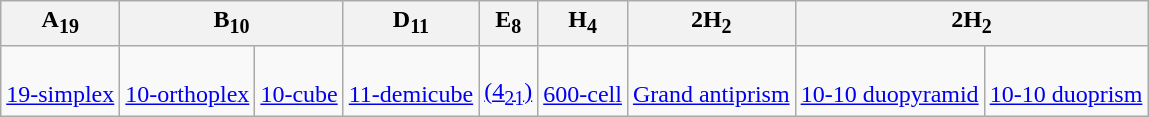<table class=wikitable>
<tr align=center>
<th>A<sub>19</sub></th>
<th colspan=2>B<sub>10</sub></th>
<th>D<sub>11</sub></th>
<th>E<sub>8</sub></th>
<th>H<sub>4</sub></th>
<th>2H<sub>2</sub></th>
<th colspan=2>2H<sub>2</sub></th>
</tr>
<tr align=center>
<td><br><a href='#'>19-simplex</a></td>
<td><br><a href='#'>10-orthoplex</a></td>
<td><br><a href='#'>10-cube</a></td>
<td><br><a href='#'>11-demicube</a></td>
<td><br><a href='#'>(4<sub>21</sub>)</a></td>
<td><br><a href='#'>600-cell</a></td>
<td><br><a href='#'>Grand antiprism</a></td>
<td><br><a href='#'>10-10 duopyramid</a></td>
<td><br><a href='#'>10-10 duoprism</a></td>
</tr>
</table>
